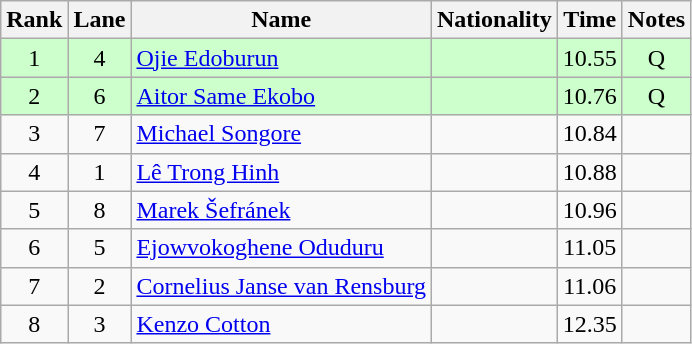<table class="wikitable sortable" style="text-align:center">
<tr>
<th>Rank</th>
<th>Lane</th>
<th>Name</th>
<th>Nationality</th>
<th>Time</th>
<th>Notes</th>
</tr>
<tr bgcolor=ccffcc>
<td>1</td>
<td>4</td>
<td align=left><a href='#'>Ojie Edoburun</a></td>
<td align=left></td>
<td>10.55</td>
<td>Q</td>
</tr>
<tr bgcolor=ccffcc>
<td>2</td>
<td>6</td>
<td align=left><a href='#'>Aitor Same Ekobo</a></td>
<td align=left></td>
<td>10.76</td>
<td>Q</td>
</tr>
<tr>
<td>3</td>
<td>7</td>
<td align=left><a href='#'>Michael Songore</a></td>
<td align=left></td>
<td>10.84</td>
<td></td>
</tr>
<tr>
<td>4</td>
<td>1</td>
<td align=left><a href='#'>Lê Trong Hinh</a></td>
<td align=left></td>
<td>10.88</td>
<td></td>
</tr>
<tr>
<td>5</td>
<td>8</td>
<td align=left><a href='#'>Marek Šefránek</a></td>
<td align=left></td>
<td>10.96</td>
<td></td>
</tr>
<tr>
<td>6</td>
<td>5</td>
<td align=left><a href='#'>Ejowvokoghene Oduduru</a></td>
<td align=left></td>
<td>11.05</td>
<td></td>
</tr>
<tr>
<td>7</td>
<td>2</td>
<td align=left><a href='#'>Cornelius Janse van Rensburg</a></td>
<td align=left></td>
<td>11.06</td>
<td></td>
</tr>
<tr>
<td>8</td>
<td>3</td>
<td align=left><a href='#'>Kenzo Cotton</a></td>
<td align=left></td>
<td>12.35</td>
<td></td>
</tr>
</table>
